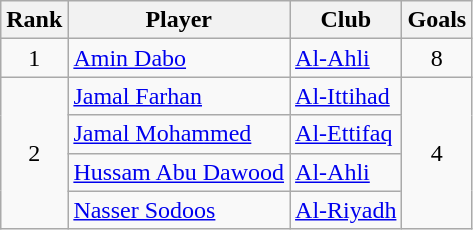<table class="wikitable sortable" style="text-align:center">
<tr>
<th>Rank</th>
<th>Player</th>
<th>Club</th>
<th>Goals</th>
</tr>
<tr>
<td>1</td>
<td align="left"><strong></strong> <a href='#'>Amin Dabo</a></td>
<td align="left"><a href='#'>Al-Ahli</a></td>
<td>8</td>
</tr>
<tr>
<td rowspan=4>2</td>
<td align="left"><strong></strong> <a href='#'>Jamal Farhan</a></td>
<td align="left"><a href='#'>Al-Ittihad</a></td>
<td rowspan=4>4</td>
</tr>
<tr>
<td align="left"><strong></strong> <a href='#'>Jamal Mohammed</a></td>
<td align="left"><a href='#'>Al-Ettifaq</a></td>
</tr>
<tr>
<td align="left"><strong></strong> <a href='#'>Hussam Abu Dawood</a></td>
<td align="left"><a href='#'>Al-Ahli</a></td>
</tr>
<tr>
<td align="left"><strong></strong> <a href='#'>Nasser Sodoos</a></td>
<td align="left"><a href='#'>Al-Riyadh</a></td>
</tr>
</table>
